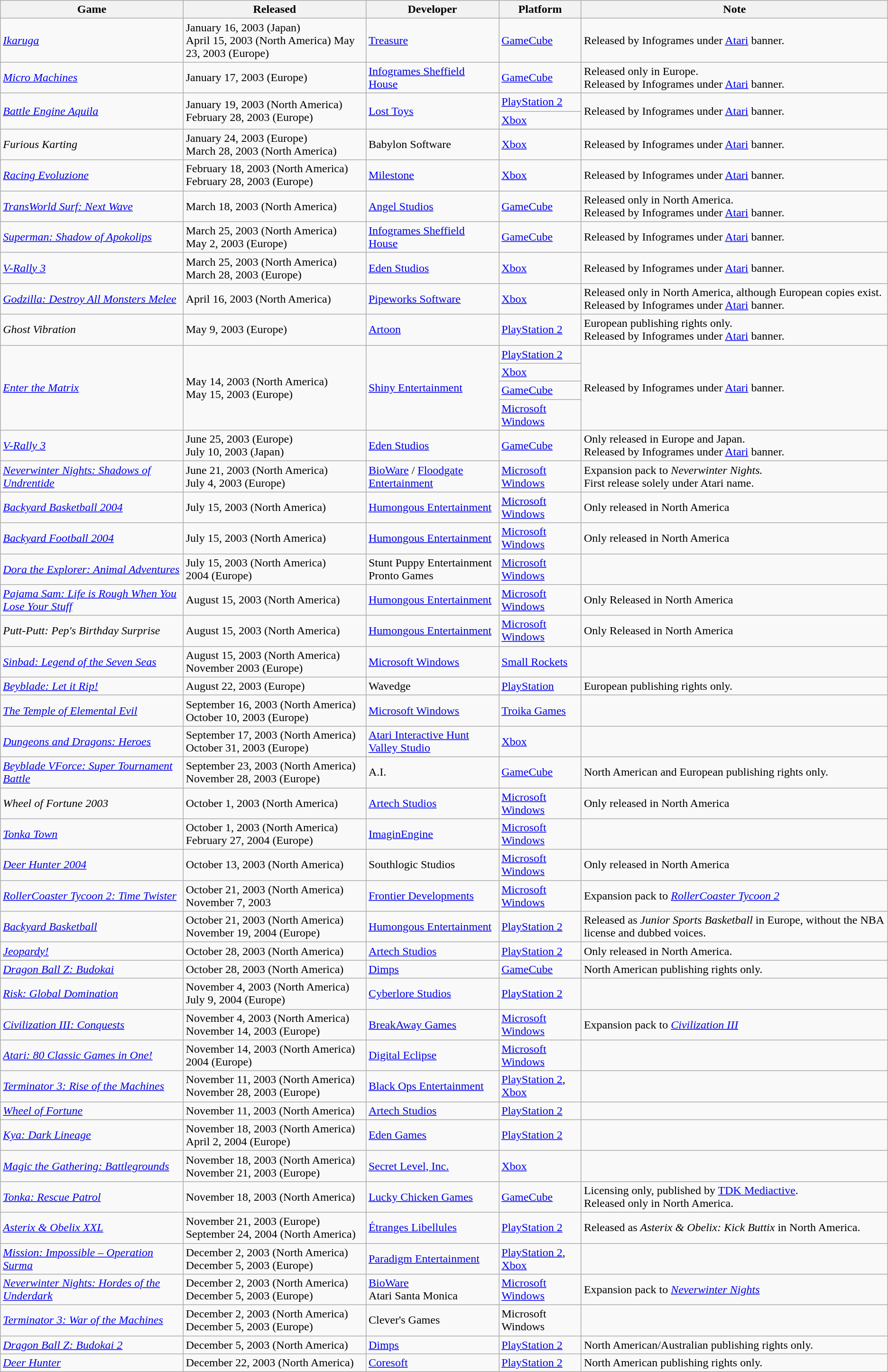<table class="wikitable sortable">
<tr>
<th>Game</th>
<th>Released</th>
<th>Developer</th>
<th>Platform</th>
<th>Note</th>
</tr>
<tr>
<td><em><a href='#'>Ikaruga</a></em></td>
<td>January 16, 2003 (Japan)<br>April 15, 2003 (North America)
May 23, 2003 (Europe)</td>
<td><a href='#'>Treasure</a></td>
<td><a href='#'>GameCube</a></td>
<td>Released by Infogrames under <a href='#'>Atari</a> banner.</td>
</tr>
<tr>
<td><em><a href='#'>Micro Machines</a></em></td>
<td>January 17, 2003 (Europe)</td>
<td><a href='#'>Infogrames Sheffield House</a></td>
<td><a href='#'>GameCube</a></td>
<td>Released only in Europe.<br>Released by Infogrames under <a href='#'>Atari</a> banner.</td>
</tr>
<tr>
<td rowspan="2"><em><a href='#'>Battle Engine Aquila</a></em></td>
<td rowspan="2">January 19, 2003 (North America)<br>February 28, 2003 (Europe)</td>
<td rowspan="2"><a href='#'>Lost Toys</a></td>
<td><a href='#'>PlayStation 2</a></td>
<td rowspan="2">Released by Infogrames under <a href='#'>Atari</a> banner.</td>
</tr>
<tr>
<td><a href='#'>Xbox</a></td>
</tr>
<tr>
<td><em>Furious Karting</em></td>
<td>January 24, 2003 (Europe)<br>March 28, 2003 (North America)</td>
<td>Babylon Software</td>
<td><a href='#'>Xbox</a></td>
<td>Released by Infogrames under <a href='#'>Atari</a> banner.</td>
</tr>
<tr>
<td><em><a href='#'>Racing Evoluzione</a></em></td>
<td>February 18, 2003 (North America)<br>February 28, 2003 (Europe)</td>
<td><a href='#'>Milestone</a></td>
<td><a href='#'>Xbox</a></td>
<td>Released by Infogrames under <a href='#'>Atari</a> banner.</td>
</tr>
<tr>
<td><em><a href='#'>TransWorld Surf: Next Wave</a></em></td>
<td>March 18, 2003 (North America)</td>
<td><a href='#'>Angel Studios</a></td>
<td><a href='#'>GameCube</a></td>
<td>Released only in North America.<br>Released by Infogrames under <a href='#'>Atari</a> banner.</td>
</tr>
<tr>
<td><em><a href='#'>Superman: Shadow of Apokolips</a></em></td>
<td>March 25, 2003 (North America)<br>May 2, 2003 (Europe)</td>
<td><a href='#'>Infogrames Sheffield House</a></td>
<td><a href='#'>GameCube</a></td>
<td>Released by Infogrames under <a href='#'>Atari</a> banner.</td>
</tr>
<tr>
<td><em><a href='#'>V-Rally 3</a></em></td>
<td>March 25, 2003 (North America)<br>March 28, 2003 (Europe)</td>
<td><a href='#'>Eden Studios</a></td>
<td><a href='#'>Xbox</a></td>
<td>Released by Infogrames under <a href='#'>Atari</a> banner.</td>
</tr>
<tr>
<td><em><a href='#'>Godzilla: Destroy All Monsters Melee</a></em></td>
<td>April 16, 2003 (North America)</td>
<td><a href='#'>Pipeworks Software</a></td>
<td><a href='#'>Xbox</a></td>
<td>Released only in North America, although European copies exist.<br>Released by Infogrames under <a href='#'>Atari</a> banner.</td>
</tr>
<tr>
<td><em>Ghost Vibration</em></td>
<td>May 9, 2003 (Europe)</td>
<td><a href='#'>Artoon</a></td>
<td><a href='#'>PlayStation 2</a></td>
<td>European publishing rights only.<br>Released by Infogrames under <a href='#'>Atari</a> banner.</td>
</tr>
<tr>
<td rowspan="4"><em><a href='#'>Enter the Matrix</a></em></td>
<td rowspan="4">May 14, 2003 (North America)<br>May 15, 2003 (Europe)</td>
<td rowspan="4"><a href='#'>Shiny Entertainment</a></td>
<td><a href='#'>PlayStation 2</a></td>
<td rowspan="4">Released by Infogrames under <a href='#'>Atari</a> banner.</td>
</tr>
<tr>
<td><a href='#'>Xbox</a></td>
</tr>
<tr>
<td><a href='#'>GameCube</a></td>
</tr>
<tr>
<td><a href='#'>Microsoft Windows</a></td>
</tr>
<tr>
<td><em><a href='#'>V-Rally 3</a></em></td>
<td>June 25, 2003 (Europe)<br>July 10, 2003 (Japan)</td>
<td><a href='#'>Eden Studios</a></td>
<td><a href='#'>GameCube</a></td>
<td>Only released in Europe and Japan.<br>Released by Infogrames under <a href='#'>Atari</a> banner.</td>
</tr>
<tr>
<td><em><a href='#'>Neverwinter Nights: Shadows of Undrentide</a></em></td>
<td>June 21, 2003 (North America)<br>July 4, 2003 (Europe)</td>
<td><a href='#'>BioWare</a> / <a href='#'>Floodgate Entertainment</a></td>
<td><a href='#'>Microsoft Windows</a></td>
<td>Expansion pack to <em>Neverwinter Nights.</em><br>First release solely under Atari name.</td>
</tr>
<tr>
<td><em><a href='#'>Backyard Basketball 2004</a></em></td>
<td>July 15, 2003 (North America)</td>
<td><a href='#'>Humongous Entertainment</a></td>
<td><a href='#'>Microsoft Windows</a></td>
<td>Only released in North America</td>
</tr>
<tr>
<td><em><a href='#'>Backyard Football 2004</a></em></td>
<td>July 15, 2003 (North America)</td>
<td><a href='#'>Humongous Entertainment</a></td>
<td><a href='#'>Microsoft Windows</a></td>
<td>Only released in North America</td>
</tr>
<tr>
<td><em><a href='#'>Dora the Explorer: Animal Adventures</a></em></td>
<td>July 15, 2003 (North America)<br>2004 (Europe)</td>
<td>Stunt Puppy Entertainment<br>Pronto Games</td>
<td><a href='#'>Microsoft Windows</a></td>
<td></td>
</tr>
<tr>
<td><em><a href='#'>Pajama Sam: Life is Rough When You Lose Your Stuff</a></em></td>
<td>August 15, 2003 (North America)</td>
<td><a href='#'>Humongous Entertainment</a></td>
<td><a href='#'>Microsoft Windows</a></td>
<td>Only Released in North America</td>
</tr>
<tr>
<td><em>Putt-Putt: Pep's Birthday Surprise</em></td>
<td>August 15, 2003 (North America)</td>
<td><a href='#'>Humongous Entertainment</a></td>
<td><a href='#'>Microsoft Windows</a></td>
<td>Only Released in North America</td>
</tr>
<tr>
<td><em><a href='#'>Sinbad: Legend of the Seven Seas</a></em></td>
<td>August 15, 2003 (North America)<br>November 2003 (Europe)</td>
<td><a href='#'>Microsoft Windows</a></td>
<td><a href='#'>Small Rockets</a></td>
<td></td>
</tr>
<tr>
<td><em><a href='#'>Beyblade: Let it Rip!</a></em></td>
<td>August 22, 2003 (Europe)</td>
<td>Wavedge</td>
<td><a href='#'>PlayStation</a></td>
<td>European publishing rights only.</td>
</tr>
<tr>
<td><em><a href='#'>The Temple of Elemental Evil</a></em></td>
<td>September 16, 2003 (North America)<br>October 10, 2003 (Europe)</td>
<td><a href='#'>Microsoft Windows</a></td>
<td><a href='#'>Troika Games</a></td>
<td></td>
</tr>
<tr>
<td><em><a href='#'>Dungeons and Dragons: Heroes</a></em></td>
<td>September 17, 2003 (North America)<br>October 31, 2003 (Europe)</td>
<td><a href='#'>Atari Interactive Hunt Valley Studio</a></td>
<td><a href='#'>Xbox</a></td>
<td></td>
</tr>
<tr>
<td><em><a href='#'>Beyblade VForce: Super Tournament Battle</a></em></td>
<td>September 23, 2003 (North America)<br>November 28, 2003 (Europe)</td>
<td>A.I.</td>
<td><a href='#'>GameCube</a></td>
<td>North American and European publishing rights only.</td>
</tr>
<tr>
<td><em>Wheel of Fortune 2003</em></td>
<td>October 1, 2003 (North America)</td>
<td><a href='#'>Artech Studios</a></td>
<td><a href='#'>Microsoft Windows</a></td>
<td>Only released in North America</td>
</tr>
<tr>
<td><em><a href='#'>Tonka Town</a></em></td>
<td>October 1, 2003 (North America)<br>February 27, 2004 (Europe)</td>
<td><a href='#'>ImaginEngine</a></td>
<td><a href='#'>Microsoft Windows</a></td>
<td></td>
</tr>
<tr>
<td><em><a href='#'>Deer Hunter 2004</a></em></td>
<td>October 13, 2003 (North America)</td>
<td>Southlogic Studios</td>
<td><a href='#'>Microsoft Windows</a></td>
<td>Only released in North America</td>
</tr>
<tr>
<td><em><a href='#'>RollerCoaster Tycoon 2: Time Twister</a></em></td>
<td>October 21, 2003 (North America)<br>November 7, 2003</td>
<td><a href='#'>Frontier Developments</a></td>
<td><a href='#'>Microsoft Windows</a></td>
<td>Expansion pack to <em><a href='#'>RollerCoaster Tycoon 2</a></em></td>
</tr>
<tr>
<td><em><a href='#'>Backyard Basketball</a></em></td>
<td>October 21, 2003 (North America)<br>November 19, 2004 (Europe)</td>
<td><a href='#'>Humongous Entertainment</a></td>
<td><a href='#'>PlayStation 2</a></td>
<td>Released as <em>Junior Sports Basketball</em> in Europe, without the NBA license and dubbed voices.</td>
</tr>
<tr>
<td><em><a href='#'>Jeopardy!</a></em></td>
<td>October 28, 2003 (North America)</td>
<td><a href='#'>Artech Studios</a></td>
<td><a href='#'>PlayStation 2</a></td>
<td>Only released in North America.</td>
</tr>
<tr>
<td><em><a href='#'>Dragon Ball Z: Budokai</a></em></td>
<td>October 28, 2003 (North America)</td>
<td><a href='#'>Dimps</a></td>
<td><a href='#'>GameCube</a></td>
<td>North American publishing rights only.</td>
</tr>
<tr>
<td><em><a href='#'>Risk: Global Domination</a></em></td>
<td>November 4, 2003 (North America)<br>July 9, 2004 (Europe)</td>
<td><a href='#'>Cyberlore Studios</a></td>
<td><a href='#'>PlayStation 2</a></td>
<td></td>
</tr>
<tr>
<td><em><a href='#'>Civilization III: Conquests</a></em></td>
<td>November 4, 2003 (North America)<br>November 14, 2003 (Europe)</td>
<td><a href='#'>BreakAway Games</a></td>
<td><a href='#'>Microsoft Windows</a></td>
<td>Expansion pack to <em><a href='#'>Civilization III</a></em></td>
</tr>
<tr>
<td><em><a href='#'>Atari: 80 Classic Games in One!</a></em></td>
<td>November 14, 2003 (North America)<br>2004 (Europe)</td>
<td><a href='#'>Digital Eclipse</a></td>
<td><a href='#'>Microsoft Windows</a></td>
</tr>
<tr>
<td><em><a href='#'>Terminator 3: Rise of the Machines</a></em></td>
<td>November 11, 2003 (North America)<br>November 28, 2003 (Europe)</td>
<td><a href='#'>Black Ops Entertainment</a></td>
<td><a href='#'>PlayStation 2</a>, <a href='#'>Xbox</a></td>
<td></td>
</tr>
<tr>
<td><em><a href='#'>Wheel of Fortune</a></em></td>
<td>November 11, 2003 (North America)</td>
<td><a href='#'>Artech Studios</a></td>
<td><a href='#'>PlayStation 2</a></td>
<td></td>
</tr>
<tr>
<td><em><a href='#'>Kya: Dark Lineage</a></em></td>
<td>November 18, 2003 (North America)<br>April 2, 2004 (Europe)</td>
<td><a href='#'>Eden Games</a></td>
<td><a href='#'>PlayStation 2</a></td>
<td></td>
</tr>
<tr>
<td><em><a href='#'>Magic the Gathering: Battlegrounds</a></em></td>
<td>November 18, 2003 (North America)<br>November 21, 2003 (Europe)</td>
<td><a href='#'>Secret Level, Inc.</a></td>
<td><a href='#'>Xbox</a></td>
<td></td>
</tr>
<tr>
<td><em><a href='#'>Tonka: Rescue Patrol</a></em></td>
<td>November 18, 2003 (North America)</td>
<td><a href='#'>Lucky Chicken Games</a></td>
<td><a href='#'>GameCube</a></td>
<td>Licensing only, published by <a href='#'>TDK Mediactive</a>.<br>Released only in North America.</td>
</tr>
<tr>
<td><em><a href='#'>Asterix & Obelix XXL</a></em></td>
<td>November 21, 2003 (Europe)<br>September 24, 2004 (North America)</td>
<td><a href='#'>Étranges Libellules</a></td>
<td><a href='#'>PlayStation 2</a></td>
<td>Released as <em>Asterix & Obelix: Kick Buttix</em> in North America.</td>
</tr>
<tr>
<td><em><a href='#'>Mission: Impossible – Operation Surma</a></em></td>
<td>December 2, 2003 (North America)<br>December 5, 2003 (Europe)</td>
<td><a href='#'>Paradigm Entertainment</a></td>
<td><a href='#'>PlayStation 2</a>, <a href='#'>Xbox</a></td>
<td></td>
</tr>
<tr>
<td><em><a href='#'>Neverwinter Nights: Hordes of the Underdark</a></em></td>
<td>December 2, 2003 (North America)<br>December 5, 2003 (Europe)</td>
<td><a href='#'>BioWare</a><br>Atari Santa Monica</td>
<td><a href='#'>Microsoft Windows</a></td>
<td>Expansion pack to <em><a href='#'>Neverwinter Nights</a></em></td>
</tr>
<tr>
<td><em><a href='#'>Terminator 3: War of the Machines</a></em></td>
<td>December 2, 2003 (North America)<br>December 5, 2003 (Europe)</td>
<td>Clever's Games</td>
<td>Microsoft Windows</td>
<td></td>
</tr>
<tr>
<td><em><a href='#'>Dragon Ball Z: Budokai 2</a></em></td>
<td>December 5, 2003 (North America)</td>
<td><a href='#'>Dimps</a></td>
<td><a href='#'>PlayStation 2</a></td>
<td>North American/Australian publishing rights only.</td>
</tr>
<tr>
<td><em><a href='#'>Deer Hunter</a></em></td>
<td>December 22, 2003 (North America)</td>
<td><a href='#'>Coresoft</a></td>
<td><a href='#'>PlayStation 2</a></td>
<td>North American publishing rights only.</td>
</tr>
</table>
